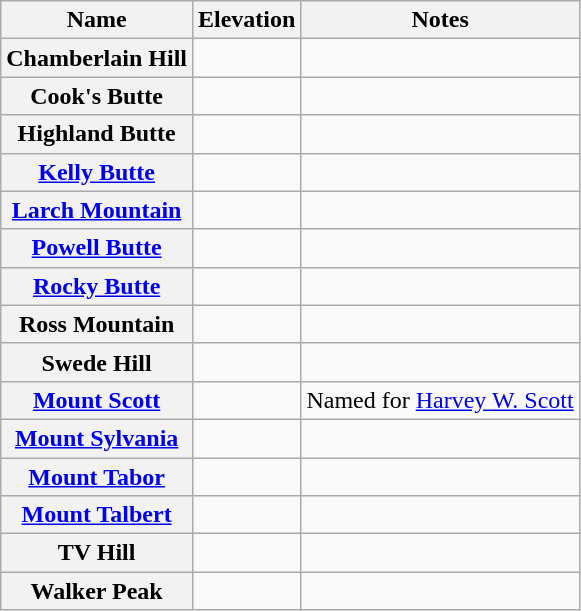<table class="wikitable" style="text-align: center;">
<tr>
<th scope="col">Name</th>
<th scope="col">Elevation</th>
<th scope="col">Notes</th>
</tr>
<tr>
<th scope="row">Chamberlain Hill</th>
<td></td>
<td></td>
</tr>
<tr>
<th scope="row">Cook's Butte</th>
<td></td>
<td></td>
</tr>
<tr>
<th scope="row">Highland Butte</th>
<td></td>
<td></td>
</tr>
<tr>
<th scope="row"><a href='#'>Kelly Butte</a></th>
<td></td>
<td></td>
</tr>
<tr>
<th scope="row"><a href='#'>Larch Mountain</a></th>
<td></td>
<td></td>
</tr>
<tr>
<th scope="row"><a href='#'>Powell Butte</a></th>
<td></td>
<td></td>
</tr>
<tr>
<th scope="row"><a href='#'>Rocky Butte</a></th>
<td></td>
<td></td>
</tr>
<tr>
<th scope="row">Ross Mountain</th>
<td></td>
<td></td>
</tr>
<tr>
<th scope="row">Swede Hill</th>
<td></td>
<td></td>
</tr>
<tr>
<th scope="row"><a href='#'>Mount Scott</a></th>
<td></td>
<td>Named for <a href='#'>Harvey W. Scott</a></td>
</tr>
<tr>
<th scope="row"><a href='#'>Mount Sylvania</a></th>
<td></td>
<td></td>
</tr>
<tr>
<th scope="row"><a href='#'>Mount Tabor</a></th>
<td></td>
<td></td>
</tr>
<tr>
<th scope="row"><a href='#'>Mount Talbert</a></th>
<td></td>
<td></td>
</tr>
<tr>
<th scope="row">TV Hill</th>
<td></td>
<td></td>
</tr>
<tr>
<th scope="row">Walker Peak</th>
<td></td>
<td></td>
</tr>
</table>
